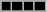<table class="wikitable">
<tr align="center" bgcolor=" ">
<td></td>
<td></td>
<td></td>
<td></td>
</tr>
<tr align="center" bgcolor=" ">
</tr>
</table>
